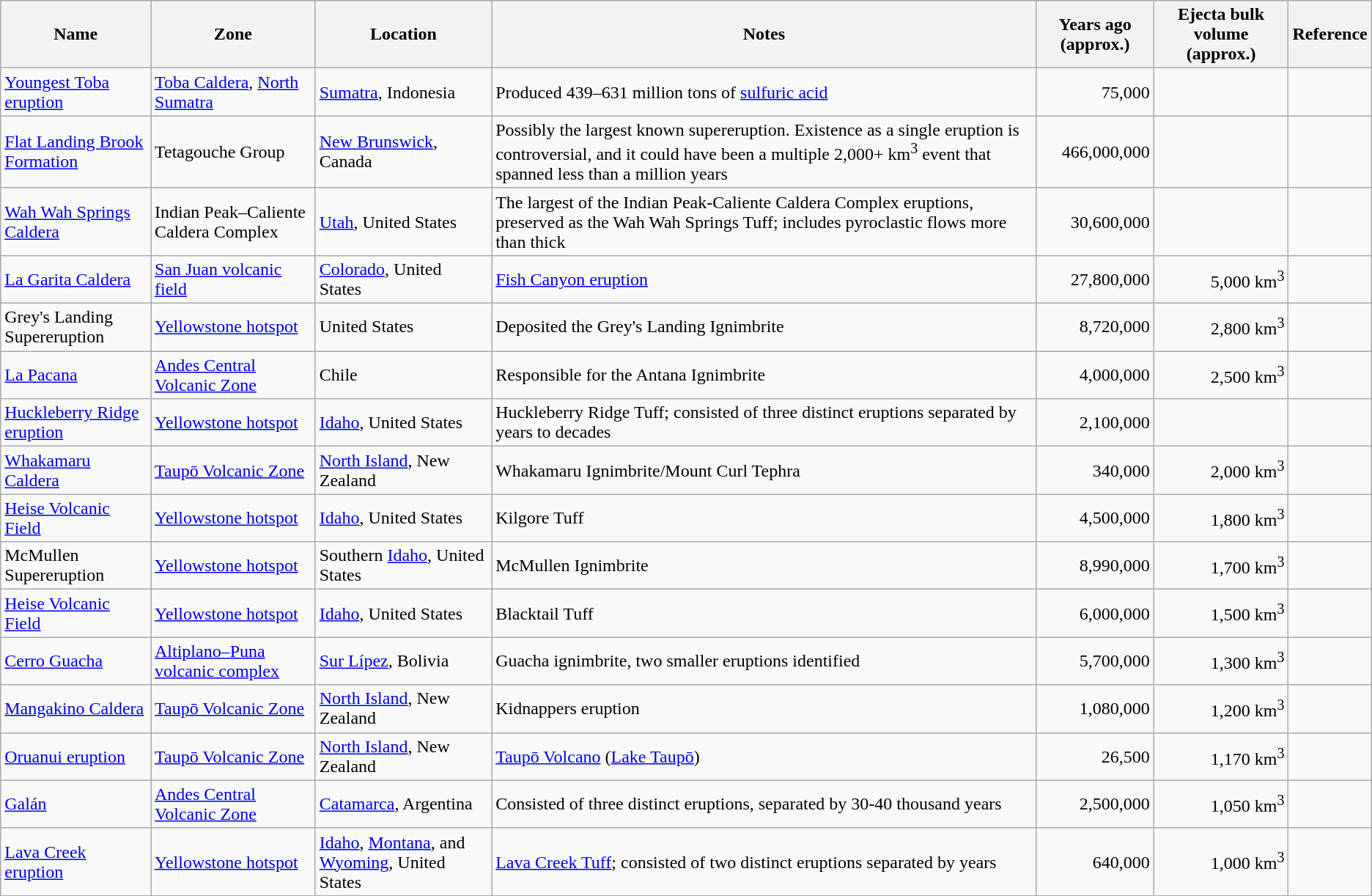<table class="wikitable sortable mw-collapsible" style="whitespace:no-wrap">
<tr>
<th>Name</th>
<th>Zone</th>
<th>Location</th>
<th class=unsortable>Notes</th>
<th>Years ago (approx.)</th>
<th>Ejecta bulk volume (approx.)</th>
<th class=unsortable>Reference</th>
</tr>
<tr>
<td><a href='#'>Youngest Toba eruption</a></td>
<td><a href='#'>Toba Caldera</a>, <a href='#'>North Sumatra</a></td>
<td><a href='#'>Sumatra</a>, Indonesia</td>
<td>Produced 439–631 million tons of <a href='#'>sulfuric acid</a></td>
<td style="text-align:right;">75,000</td>
<td style="text-align:right;"></td>
<td></td>
</tr>
<tr>
<td><a href='#'>Flat Landing Brook Formation</a></td>
<td>Tetagouche Group</td>
<td><a href='#'>New Brunswick</a>, Canada</td>
<td>Possibly the largest known supereruption. Existence as a single eruption is controversial, and it could have been a multiple 2,000+ km<sup>3</sup> event that spanned less than a million years</td>
<td style="text-align:right;">466,000,000</td>
<td style="text-align:right;"></td>
<td></td>
</tr>
<tr>
<td><a href='#'>Wah Wah Springs Caldera</a></td>
<td>Indian Peak–Caliente Caldera Complex</td>
<td><a href='#'>Utah</a>, United States</td>
<td>The largest of the Indian Peak-Caliente Caldera Complex eruptions, preserved as the Wah Wah Springs Tuff; includes pyroclastic flows more than  thick</td>
<td style="text-align:right;">30,600,000</td>
<td style="text-align:right;"></td>
<td></td>
</tr>
<tr>
<td><a href='#'>La Garita Caldera</a></td>
<td><a href='#'>San Juan volcanic field</a></td>
<td><a href='#'>Colorado</a>, United States</td>
<td><a href='#'>Fish Canyon eruption</a></td>
<td style="text-align:right;">27,800,000</td>
<td style="text-align:right;">5,000 km<sup>3</sup></td>
<td></td>
</tr>
<tr>
<td>Grey's Landing Supereruption</td>
<td><a href='#'>Yellowstone hotspot</a></td>
<td>United States</td>
<td>Deposited the Grey's Landing Ignimbrite</td>
<td style="text-align:right;">8,720,000</td>
<td style="text-align:right;">2,800 km<sup>3</sup></td>
<td></td>
</tr>
<tr>
<td><a href='#'>La Pacana</a></td>
<td><a href='#'>Andes Central Volcanic Zone</a></td>
<td>Chile</td>
<td>Responsible for the Antana Ignimbrite</td>
<td style="text-align:right;">4,000,000</td>
<td style="text-align:right;">2,500 km<sup>3</sup></td>
<td></td>
</tr>
<tr>
<td><a href='#'>Huckleberry Ridge eruption</a></td>
<td><a href='#'>Yellowstone hotspot</a></td>
<td><a href='#'>Idaho</a>, United States</td>
<td>Huckleberry Ridge Tuff; consisted of three distinct eruptions separated by years to decades</td>
<td style="text-align:right;">2,100,000</td>
<td style="text-align:right;"></td>
<td></td>
</tr>
<tr>
<td><a href='#'>Whakamaru Caldera</a></td>
<td><a href='#'>Taupō Volcanic Zone</a></td>
<td><a href='#'>North Island</a>, New Zealand</td>
<td>Whakamaru Ignimbrite/Mount Curl Tephra</td>
<td style="text-align:right;">340,000</td>
<td style="text-align:right;">2,000 km<sup>3</sup></td>
<td></td>
</tr>
<tr>
<td><a href='#'>Heise Volcanic Field</a></td>
<td><a href='#'>Yellowstone hotspot</a></td>
<td><a href='#'>Idaho</a>, United States</td>
<td>Kilgore Tuff</td>
<td style="text-align:right;">4,500,000</td>
<td style="text-align:right;">1,800 km<sup>3</sup></td>
<td></td>
</tr>
<tr>
<td>McMullen Supereruption</td>
<td><a href='#'>Yellowstone hotspot</a></td>
<td>Southern <a href='#'>Idaho</a>, United States</td>
<td>McMullen Ignimbrite</td>
<td style="text-align:right;">8,990,000</td>
<td style="text-align:right;">1,700 km<sup>3</sup></td>
<td></td>
</tr>
<tr>
<td><a href='#'>Heise Volcanic Field</a></td>
<td><a href='#'>Yellowstone hotspot</a></td>
<td><a href='#'>Idaho</a>, United States</td>
<td>Blacktail Tuff</td>
<td style="text-align:right;">6,000,000</td>
<td style="text-align:right;">1,500 km<sup>3</sup></td>
<td></td>
</tr>
<tr>
<td><a href='#'>Cerro Guacha</a></td>
<td><a href='#'>Altiplano–Puna volcanic complex</a></td>
<td><a href='#'>Sur Lípez</a>, Bolivia</td>
<td>Guacha ignimbrite, two smaller eruptions identified</td>
<td style="text-align:right;">5,700,000</td>
<td style="text-align:right;">1,300 km<sup>3</sup></td>
<td></td>
</tr>
<tr>
<td><a href='#'>Mangakino Caldera</a></td>
<td><a href='#'>Taupō Volcanic Zone</a></td>
<td><a href='#'>North Island</a>, New Zealand</td>
<td>Kidnappers eruption</td>
<td style="text-align:right;">1,080,000</td>
<td style="text-align:right;">1,200 km<sup>3</sup></td>
<td></td>
</tr>
<tr>
<td><a href='#'>Oruanui eruption</a></td>
<td><a href='#'>Taupō Volcanic Zone</a></td>
<td><a href='#'>North Island</a>, New Zealand</td>
<td><a href='#'>Taupō Volcano</a> (<a href='#'>Lake Taupō</a>)</td>
<td style="text-align:right;">26,500</td>
<td style="text-align:right;">1,170 km<sup>3</sup></td>
<td></td>
</tr>
<tr>
<td><a href='#'>Galán</a></td>
<td><a href='#'>Andes Central Volcanic Zone</a></td>
<td><a href='#'>Catamarca</a>, Argentina</td>
<td>Consisted of three distinct eruptions, separated by 30-40 thousand years</td>
<td style="text-align:right;">2,500,000</td>
<td style="text-align:right;">1,050 km<sup>3</sup></td>
<td></td>
</tr>
<tr>
<td><a href='#'>Lava Creek eruption</a></td>
<td><a href='#'>Yellowstone hotspot</a></td>
<td><a href='#'>Idaho</a>, <a href='#'>Montana</a>, and <a href='#'>Wyoming</a>, United States</td>
<td><a href='#'>Lava Creek Tuff</a>; consisted of two distinct eruptions separated by years</td>
<td style="text-align:right;">640,000</td>
<td style="text-align:right;">1,000 km<sup>3</sup></td>
<td></td>
</tr>
</table>
